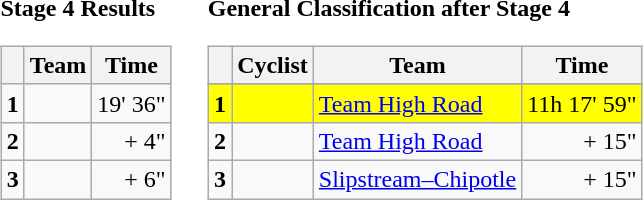<table>
<tr>
<td><strong>Stage 4 Results</strong><br><table class="wikitable">
<tr>
<th></th>
<th>Team</th>
<th>Time</th>
</tr>
<tr>
<td><strong>1</strong></td>
<td></td>
<td align=right>19' 36"</td>
</tr>
<tr>
<td><strong>2</strong></td>
<td></td>
<td align=right>+ 4"</td>
</tr>
<tr>
<td><strong>3</strong></td>
<td></td>
<td align=right>+ 6"</td>
</tr>
</table>
</td>
<td></td>
<td><strong>General Classification after Stage 4</strong><br><table class="wikitable">
<tr>
<th></th>
<th>Cyclist</th>
<th>Team</th>
<th>Time</th>
</tr>
<tr>
</tr>
<tr style="background:#ffff00">
<td><strong>1</strong></td>
<td></td>
<td><a href='#'>Team High Road</a></td>
<td align=right>11h 17' 59"</td>
</tr>
<tr>
<td><strong>2</strong></td>
<td></td>
<td><a href='#'>Team High Road</a></td>
<td align=right>+ 15"</td>
</tr>
<tr>
<td><strong>3</strong></td>
<td></td>
<td><a href='#'>Slipstream–Chipotle</a></td>
<td align=right>+ 15"</td>
</tr>
</table>
</td>
</tr>
</table>
